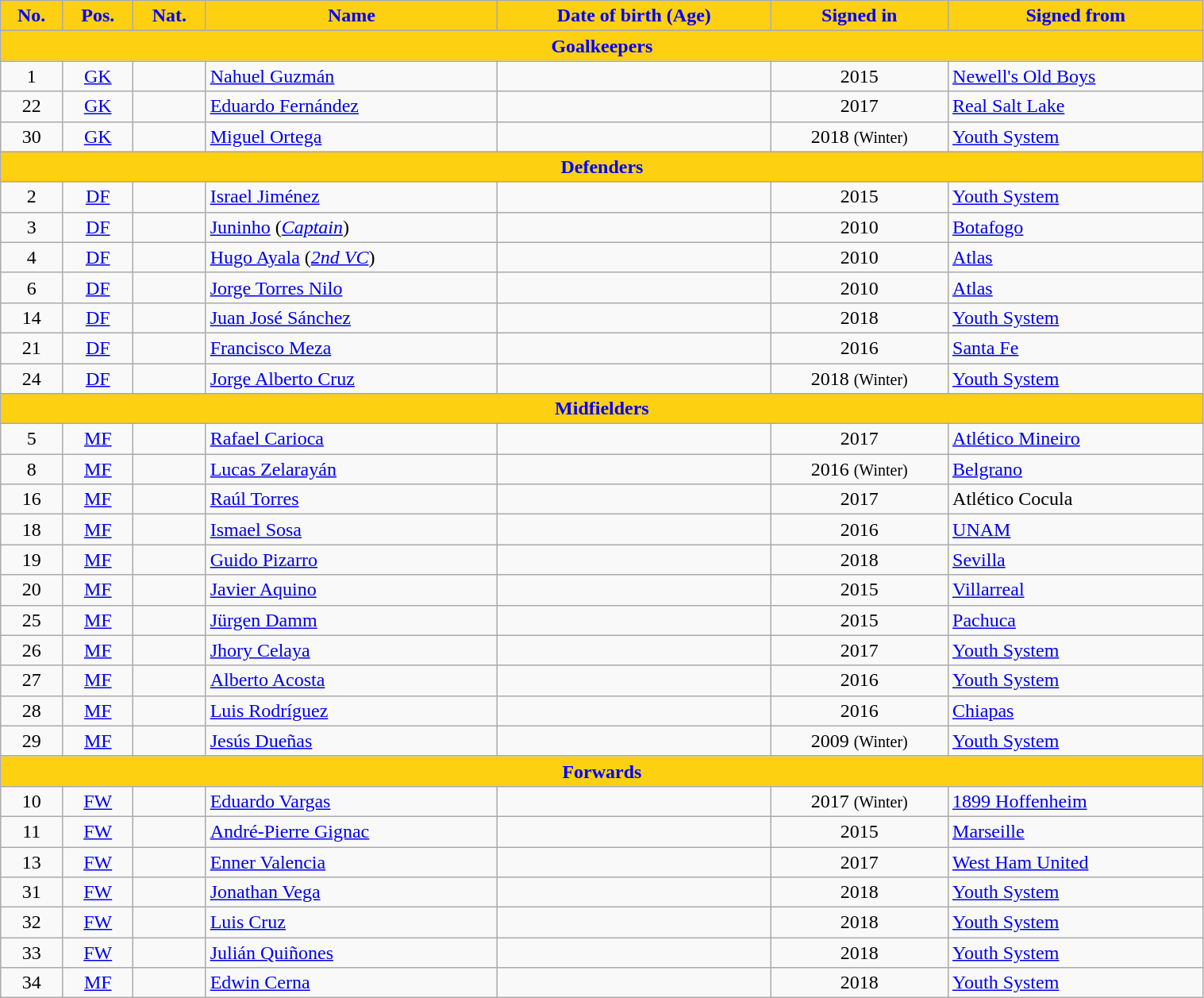<table class="wikitable" style="text-align:center; font-size:100%; width:80%">
<tr>
<th style="background:#FDD011; color:#0000FF; text-align:center;">No.</th>
<th style="background:#FDD011; color:#0000FF; text-align:center;">Pos.</th>
<th style="background:#FDD011; color:#0000FF; text-align:center;">Nat.</th>
<th style="background:#FDD011; color:#0000FF; text-align:center;">Name</th>
<th style="background:#FDD011; color:#0000FF; text-align:center;">Date of birth (Age)</th>
<th style="background:#FDD011; color:#0000FF; text-align:center;">Signed in</th>
<th style="background:#FDD011; color:#0000FF; text-align:center;">Signed from</th>
</tr>
<tr>
<th colspan="7" style="background:#FDD011; color:#0000FF; text-align:center">Goalkeepers</th>
</tr>
<tr>
<td>1</td>
<td><a href='#'>GK</a></td>
<td></td>
<td align=left><a href='#'>Nahuel Guzmán</a></td>
<td></td>
<td>2015</td>
<td align=left> <a href='#'>Newell's Old Boys</a></td>
</tr>
<tr>
<td>22</td>
<td><a href='#'>GK</a></td>
<td></td>
<td align=left><a href='#'>Eduardo Fernández</a></td>
<td></td>
<td>2017</td>
<td align=left> <a href='#'>Real Salt Lake</a></td>
</tr>
<tr>
<td>30</td>
<td><a href='#'>GK</a></td>
<td></td>
<td align=left><a href='#'>Miguel Ortega</a></td>
<td></td>
<td>2018 <small>(Winter)</small></td>
<td align=left> <a href='#'>Youth System</a></td>
</tr>
<tr>
<th colspan="7" style="background:#FDD011; color:#0000FF; text-align:center">Defenders</th>
</tr>
<tr>
<td>2</td>
<td><a href='#'>DF</a></td>
<td></td>
<td align=left><a href='#'>Israel Jiménez</a></td>
<td></td>
<td>2015</td>
<td align=left> <a href='#'>Youth System</a></td>
</tr>
<tr>
<td>3</td>
<td><a href='#'>DF</a></td>
<td></td>
<td align=left><a href='#'>Juninho</a> (<em><a href='#'>Captain</a></em>)</td>
<td></td>
<td>2010</td>
<td align=left> <a href='#'>Botafogo</a></td>
</tr>
<tr>
<td>4</td>
<td><a href='#'>DF</a></td>
<td></td>
<td align=left><a href='#'>Hugo Ayala</a> (<em><a href='#'>2nd VC</a></em>)</td>
<td></td>
<td>2010</td>
<td align=left> <a href='#'>Atlas</a></td>
</tr>
<tr>
<td>6</td>
<td><a href='#'>DF</a></td>
<td></td>
<td align=left><a href='#'>Jorge Torres Nilo</a></td>
<td></td>
<td>2010</td>
<td align=left> <a href='#'>Atlas</a></td>
</tr>
<tr>
<td>14</td>
<td><a href='#'>DF</a></td>
<td></td>
<td align=left><a href='#'>Juan José Sánchez</a></td>
<td></td>
<td>2018</td>
<td align=left> <a href='#'>Youth System</a></td>
</tr>
<tr>
<td>21</td>
<td><a href='#'>DF</a></td>
<td></td>
<td align=left><a href='#'>Francisco Meza</a></td>
<td></td>
<td>2016</td>
<td align=left> <a href='#'>Santa Fe</a></td>
</tr>
<tr>
<td>24</td>
<td><a href='#'>DF</a></td>
<td></td>
<td align=left><a href='#'>Jorge Alberto Cruz</a></td>
<td></td>
<td>2018 <small>(Winter)</small></td>
<td align=left> <a href='#'>Youth System</a></td>
</tr>
<tr>
<th colspan="7" style="background:#FDD011; color:#0000FF; text-align:center">Midfielders</th>
</tr>
<tr>
<td>5</td>
<td><a href='#'>MF</a></td>
<td></td>
<td align=left><a href='#'>Rafael Carioca</a></td>
<td></td>
<td>2017</td>
<td align=left> <a href='#'>Atlético Mineiro</a></td>
</tr>
<tr>
<td>8</td>
<td><a href='#'>MF</a></td>
<td></td>
<td align=left><a href='#'>Lucas Zelarayán</a></td>
<td></td>
<td>2016 <small>(Winter)</small></td>
<td align=left> <a href='#'>Belgrano</a></td>
</tr>
<tr>
<td>16</td>
<td><a href='#'>MF</a></td>
<td></td>
<td align=left><a href='#'>Raúl Torres</a></td>
<td></td>
<td>2017</td>
<td align=left> Atlético Cocula</td>
</tr>
<tr>
<td>18</td>
<td><a href='#'>MF</a></td>
<td></td>
<td align=left><a href='#'>Ismael Sosa</a></td>
<td></td>
<td>2016</td>
<td align=left> <a href='#'>UNAM</a></td>
</tr>
<tr>
<td>19</td>
<td><a href='#'>MF</a></td>
<td></td>
<td align=left><a href='#'>Guido Pizarro</a></td>
<td></td>
<td>2018</td>
<td align=left> <a href='#'>Sevilla</a></td>
</tr>
<tr>
<td>20</td>
<td><a href='#'>MF</a></td>
<td></td>
<td align=left><a href='#'>Javier Aquino</a></td>
<td></td>
<td>2015</td>
<td align=left> <a href='#'>Villarreal</a></td>
</tr>
<tr>
<td>25</td>
<td><a href='#'>MF</a></td>
<td></td>
<td align=left><a href='#'>Jürgen Damm</a></td>
<td></td>
<td>2015</td>
<td align=left> <a href='#'>Pachuca</a></td>
</tr>
<tr>
<td>26</td>
<td><a href='#'>MF</a></td>
<td></td>
<td align=left><a href='#'>Jhory Celaya</a></td>
<td></td>
<td>2017</td>
<td align=left> <a href='#'>Youth System</a></td>
</tr>
<tr>
<td>27</td>
<td><a href='#'>MF</a></td>
<td></td>
<td align=left><a href='#'>Alberto Acosta</a></td>
<td></td>
<td>2016</td>
<td align=left> <a href='#'>Youth System</a></td>
</tr>
<tr>
<td>28</td>
<td><a href='#'>MF</a></td>
<td></td>
<td align=left><a href='#'>Luis Rodríguez</a></td>
<td></td>
<td>2016</td>
<td align=left> <a href='#'>Chiapas</a></td>
</tr>
<tr>
<td>29</td>
<td><a href='#'>MF</a></td>
<td></td>
<td align=left><a href='#'>Jesús Dueñas</a></td>
<td></td>
<td>2009 <small>(Winter)</small></td>
<td align=left> <a href='#'>Youth System</a></td>
</tr>
<tr>
<th colspan="7" style="background:#FDD011; color:#0000FF; text-align:center">Forwards</th>
</tr>
<tr>
<td>10</td>
<td><a href='#'>FW</a></td>
<td></td>
<td align=left><a href='#'>Eduardo Vargas</a></td>
<td></td>
<td>2017 <small>(Winter)</small></td>
<td align=left> <a href='#'>1899 Hoffenheim</a></td>
</tr>
<tr>
<td>11</td>
<td><a href='#'>FW</a></td>
<td></td>
<td align=left><a href='#'>André-Pierre Gignac</a></td>
<td></td>
<td>2015</td>
<td align=left> <a href='#'>Marseille</a></td>
</tr>
<tr>
<td>13</td>
<td><a href='#'>FW</a></td>
<td></td>
<td align=left><a href='#'>Enner Valencia</a></td>
<td></td>
<td>2017</td>
<td align=left> <a href='#'>West Ham United</a></td>
</tr>
<tr>
<td>31</td>
<td><a href='#'>FW</a></td>
<td></td>
<td align=left><a href='#'>Jonathan Vega</a></td>
<td></td>
<td>2018</td>
<td align=left> <a href='#'>Youth System</a></td>
</tr>
<tr>
<td>32</td>
<td><a href='#'>FW</a></td>
<td></td>
<td align=left><a href='#'>Luis Cruz</a></td>
<td></td>
<td>2018</td>
<td align=left> <a href='#'>Youth System</a></td>
</tr>
<tr>
<td>33</td>
<td><a href='#'>FW</a></td>
<td></td>
<td align=left><a href='#'>Julián Quiñones</a></td>
<td></td>
<td>2018</td>
<td align=left> <a href='#'>Youth System</a></td>
</tr>
<tr>
<td>34</td>
<td><a href='#'>MF</a></td>
<td></td>
<td align=left><a href='#'>Edwin Cerna</a></td>
<td></td>
<td>2018</td>
<td align=left> <a href='#'>Youth System</a></td>
</tr>
</table>
